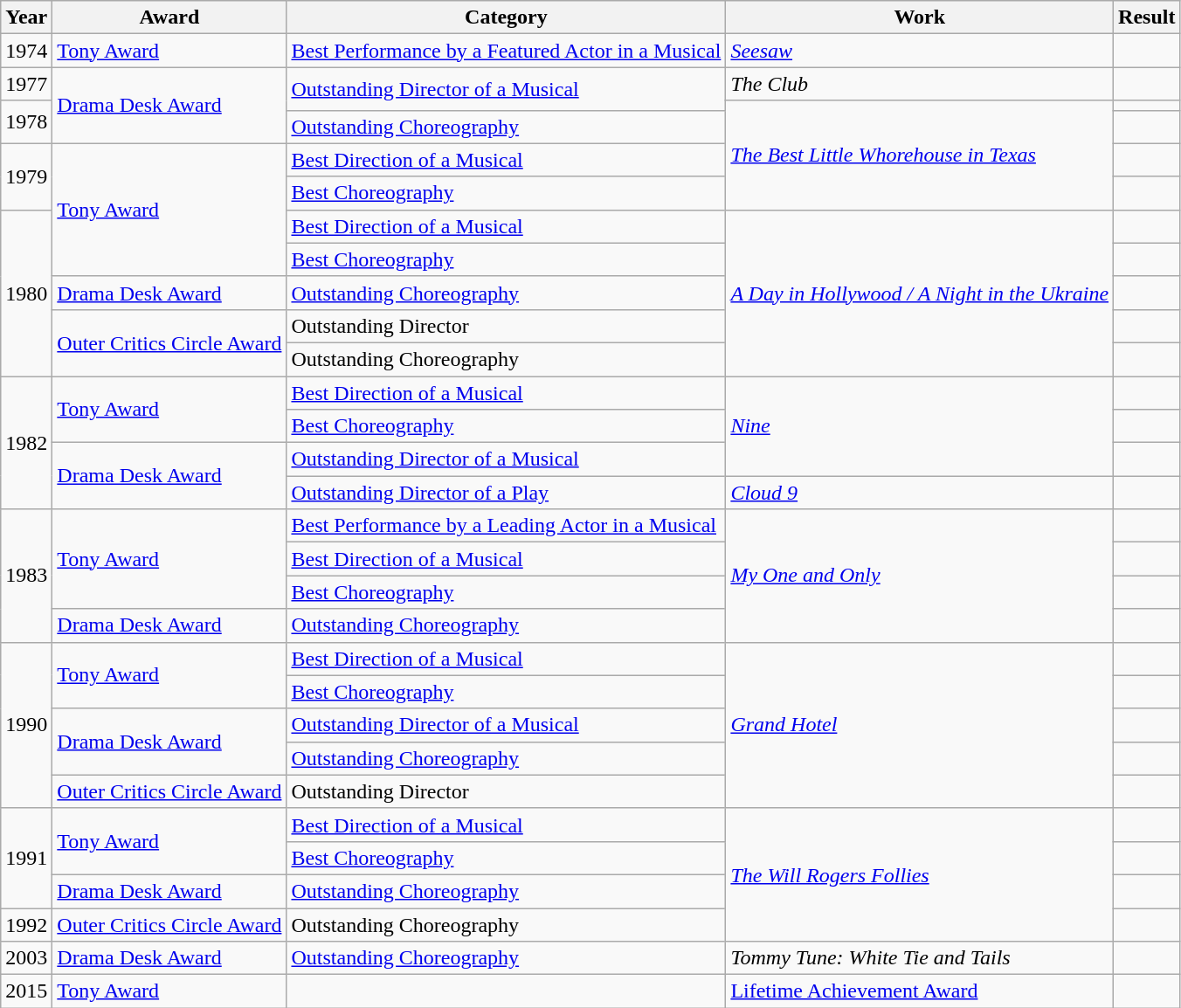<table class="wikitable">
<tr>
<th>Year</th>
<th>Award</th>
<th>Category</th>
<th>Work</th>
<th>Result</th>
</tr>
<tr>
<td>1974</td>
<td><a href='#'>Tony Award</a></td>
<td><a href='#'>Best Performance by a Featured Actor in a Musical</a></td>
<td><em><a href='#'>Seesaw</a></em></td>
<td></td>
</tr>
<tr>
<td>1977</td>
<td rowspan=3><a href='#'>Drama Desk Award</a></td>
<td rowspan=2><a href='#'>Outstanding Director of a Musical</a></td>
<td><em>The Club</em></td>
<td></td>
</tr>
<tr>
<td rowspan=2>1978</td>
<td rowspan=4><em><a href='#'>The Best Little Whorehouse in Texas</a></em></td>
<td></td>
</tr>
<tr>
<td><a href='#'>Outstanding Choreography</a></td>
<td></td>
</tr>
<tr>
<td rowspan=2>1979</td>
<td rowspan=4><a href='#'>Tony Award</a></td>
<td><a href='#'>Best Direction of a Musical</a></td>
<td></td>
</tr>
<tr>
<td><a href='#'>Best Choreography</a></td>
<td></td>
</tr>
<tr>
<td rowspan=5>1980</td>
<td><a href='#'>Best Direction of a Musical</a></td>
<td rowspan=5><em><a href='#'>A Day in Hollywood / A Night in the Ukraine</a></em></td>
<td></td>
</tr>
<tr>
<td><a href='#'>Best Choreography</a></td>
<td></td>
</tr>
<tr>
<td><a href='#'>Drama Desk Award</a></td>
<td><a href='#'>Outstanding Choreography</a></td>
<td></td>
</tr>
<tr>
<td rowspan=2><a href='#'>Outer Critics Circle Award</a></td>
<td>Outstanding Director</td>
<td></td>
</tr>
<tr>
<td>Outstanding Choreography</td>
<td></td>
</tr>
<tr>
<td rowspan=4>1982</td>
<td rowspan=2><a href='#'>Tony Award</a></td>
<td><a href='#'>Best Direction of a Musical</a></td>
<td rowspan=3><em><a href='#'>Nine</a></em></td>
<td></td>
</tr>
<tr>
<td><a href='#'>Best Choreography</a></td>
<td></td>
</tr>
<tr>
<td rowspan=2><a href='#'>Drama Desk Award</a></td>
<td><a href='#'>Outstanding Director of a Musical</a></td>
<td></td>
</tr>
<tr>
<td><a href='#'>Outstanding Director of a Play</a></td>
<td><em><a href='#'>Cloud 9</a></em></td>
<td></td>
</tr>
<tr>
<td rowspan=4>1983</td>
<td rowspan=3><a href='#'>Tony Award</a></td>
<td><a href='#'>Best Performance by a Leading Actor in a Musical</a></td>
<td rowspan=4><em><a href='#'>My One and Only</a></em></td>
<td></td>
</tr>
<tr>
<td><a href='#'>Best Direction of a Musical</a></td>
<td></td>
</tr>
<tr>
<td><a href='#'>Best Choreography</a></td>
<td></td>
</tr>
<tr>
<td><a href='#'>Drama Desk Award</a></td>
<td><a href='#'>Outstanding Choreography</a></td>
<td></td>
</tr>
<tr>
<td rowspan=5>1990</td>
<td rowspan=2><a href='#'>Tony Award</a></td>
<td><a href='#'>Best Direction of a Musical</a></td>
<td rowspan=5><em><a href='#'>Grand Hotel</a></em></td>
<td></td>
</tr>
<tr>
<td><a href='#'>Best Choreography</a></td>
<td></td>
</tr>
<tr>
<td rowspan=2><a href='#'>Drama Desk Award</a></td>
<td><a href='#'>Outstanding Director of a Musical</a></td>
<td></td>
</tr>
<tr>
<td><a href='#'>Outstanding Choreography</a></td>
<td></td>
</tr>
<tr>
<td><a href='#'>Outer Critics Circle Award</a></td>
<td>Outstanding Director</td>
<td></td>
</tr>
<tr>
<td rowspan=3>1991</td>
<td rowspan=2><a href='#'>Tony Award</a></td>
<td><a href='#'>Best Direction of a Musical</a></td>
<td rowspan=4><em><a href='#'>The Will Rogers Follies</a></em></td>
<td></td>
</tr>
<tr>
<td><a href='#'>Best Choreography</a></td>
<td></td>
</tr>
<tr>
<td><a href='#'>Drama Desk Award</a></td>
<td><a href='#'>Outstanding Choreography</a></td>
<td></td>
</tr>
<tr>
<td>1992</td>
<td><a href='#'>Outer Critics Circle Award</a></td>
<td>Outstanding Choreography</td>
<td></td>
</tr>
<tr>
<td>2003</td>
<td><a href='#'>Drama Desk Award</a></td>
<td><a href='#'>Outstanding Choreography</a></td>
<td><em>Tommy Tune: White Tie and Tails</em></td>
<td></td>
</tr>
<tr>
<td>2015</td>
<td><a href='#'>Tony Award</a></td>
<td></td>
<td><a href='#'>Lifetime Achievement Award</a></td>
<td></td>
</tr>
</table>
